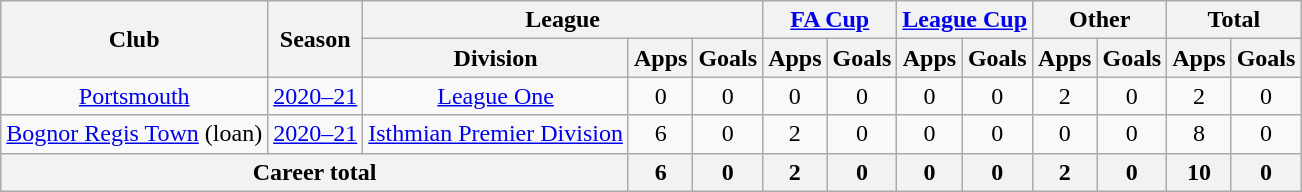<table class="wikitable" style="text-align: center;">
<tr>
<th rowspan="2">Club</th>
<th rowspan="2">Season</th>
<th colspan="3">League</th>
<th colspan="2"><a href='#'>FA Cup</a></th>
<th colspan="2"><a href='#'>League Cup</a></th>
<th colspan="2">Other</th>
<th colspan="2">Total</th>
</tr>
<tr>
<th>Division</th>
<th>Apps</th>
<th>Goals</th>
<th>Apps</th>
<th>Goals</th>
<th>Apps</th>
<th>Goals</th>
<th>Apps</th>
<th>Goals</th>
<th>Apps</th>
<th>Goals</th>
</tr>
<tr>
<td rowspan="1" valign="center"><a href='#'>Portsmouth</a></td>
<td><a href='#'>2020–21</a></td>
<td rowspan="1"><a href='#'>League One</a></td>
<td>0</td>
<td>0</td>
<td>0</td>
<td>0</td>
<td>0</td>
<td>0</td>
<td>2</td>
<td>0</td>
<td>2</td>
<td>0</td>
</tr>
<tr>
<td valign="center"><a href='#'>Bognor Regis Town</a> (loan)</td>
<td><a href='#'>2020–21</a></td>
<td><a href='#'>Isthmian Premier Division</a></td>
<td>6</td>
<td>0</td>
<td>2</td>
<td>0</td>
<td>0</td>
<td>0</td>
<td>0</td>
<td>0</td>
<td>8</td>
<td>0</td>
</tr>
<tr>
<th colspan="3">Career total</th>
<th>6</th>
<th>0</th>
<th>2</th>
<th>0</th>
<th>0</th>
<th>0</th>
<th>2</th>
<th>0</th>
<th>10</th>
<th>0</th>
</tr>
</table>
